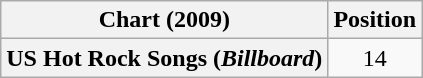<table class="wikitable sortable plainrowheaders" style="text-align:center">
<tr>
<th>Chart (2009)</th>
<th>Position</th>
</tr>
<tr>
<th scope="row">US Hot Rock Songs (<em>Billboard</em>)</th>
<td>14</td>
</tr>
</table>
